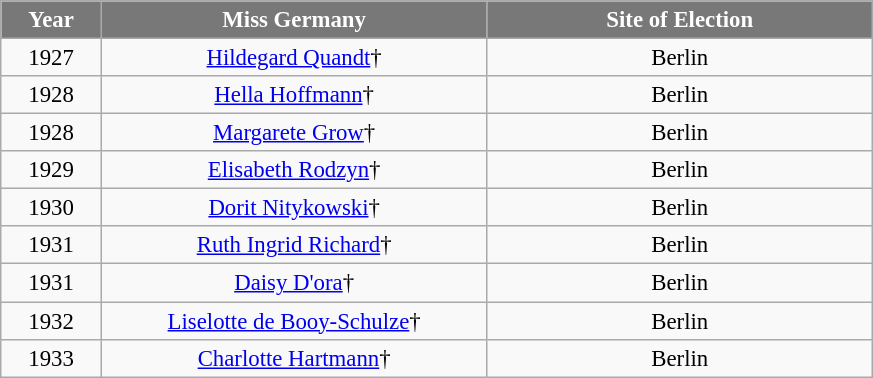<table class="wikitable sortable" style="font-size: 95%; text-align:center">
<tr>
<th width="60" style="background-color:#787878;color:#FFFFFF;">Year</th>
<th width="250" style="background-color:#787878;color:#FFFFFF;">Miss Germany</th>
<th width="250" style="background-color:#787878;color:#FFFFFF;">Site of Election</th>
</tr>
<tr>
<td>1927</td>
<td><a href='#'>Hildegard Quandt</a>†</td>
<td>Berlin</td>
</tr>
<tr>
<td>1928</td>
<td><a href='#'>Hella Hoffmann</a>†</td>
<td>Berlin</td>
</tr>
<tr>
<td>1928</td>
<td><a href='#'>Margarete Grow</a>†</td>
<td>Berlin</td>
</tr>
<tr>
<td>1929</td>
<td><a href='#'>Elisabeth Rodzyn</a>†</td>
<td>Berlin</td>
</tr>
<tr>
<td>1930</td>
<td><a href='#'>Dorit Nitykowski</a>†</td>
<td>Berlin</td>
</tr>
<tr>
<td>1931</td>
<td><a href='#'>Ruth Ingrid Richard</a>†</td>
<td>Berlin</td>
</tr>
<tr>
<td>1931</td>
<td><a href='#'>Daisy D'ora</a>†</td>
<td>Berlin</td>
</tr>
<tr>
<td>1932</td>
<td><a href='#'>Liselotte de Booy-Schulze</a>†</td>
<td>Berlin</td>
</tr>
<tr>
<td>1933</td>
<td><a href='#'>Charlotte Hartmann</a>†</td>
<td>Berlin</td>
</tr>
</table>
